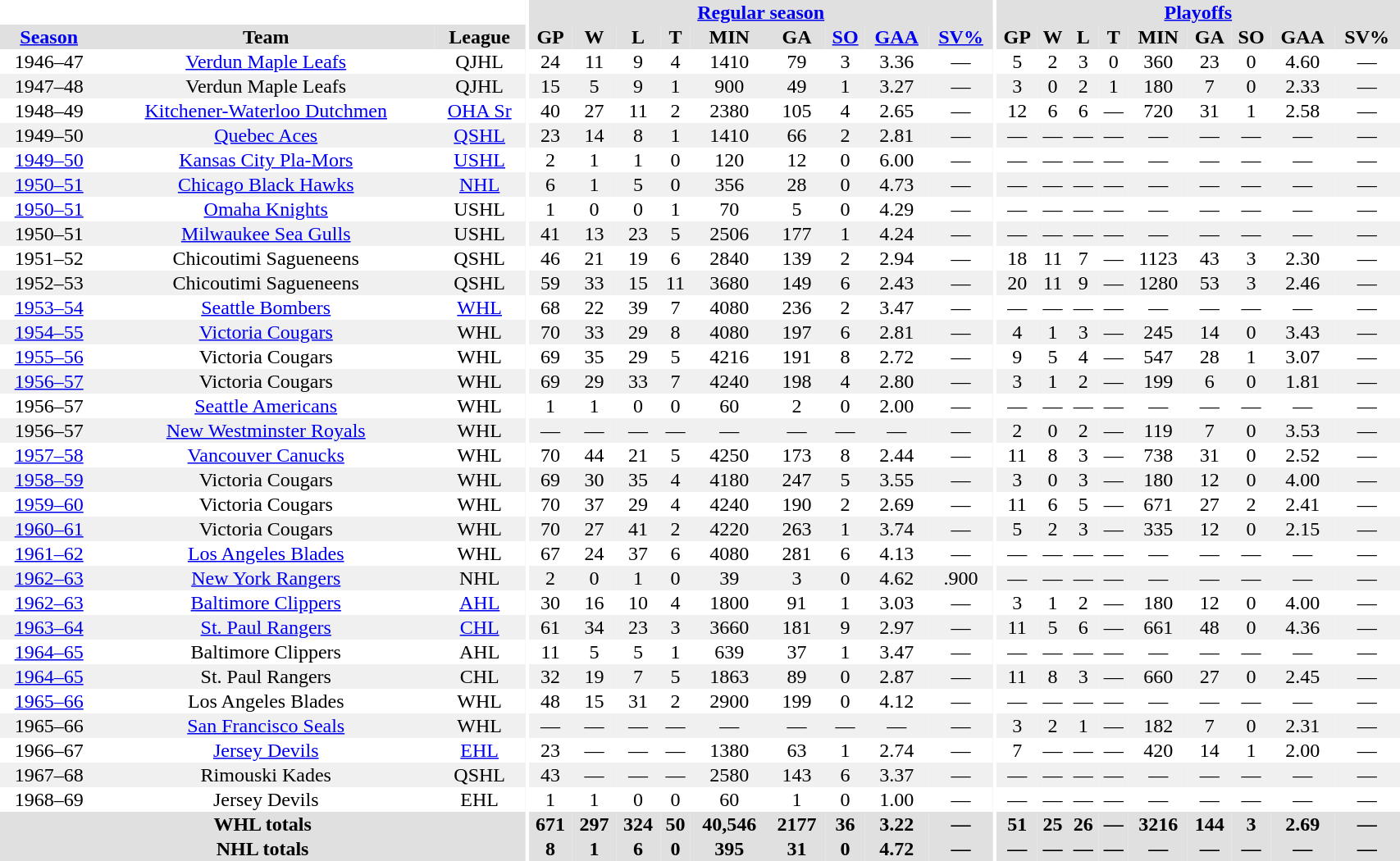<table border="0" cellpadding="1" cellspacing="0" style="width:90%; text-align:center;">
<tr bgcolor="#e0e0e0">
<th colspan="3" bgcolor="#ffffff"></th>
<th rowspan="99" bgcolor="#ffffff"></th>
<th colspan="9" bgcolor="#e0e0e0"><a href='#'>Regular season</a></th>
<th rowspan="99" bgcolor="#ffffff"></th>
<th colspan="9" bgcolor="#e0e0e0"><a href='#'>Playoffs</a></th>
</tr>
<tr bgcolor="#e0e0e0">
<th><a href='#'>Season</a></th>
<th>Team</th>
<th>League</th>
<th>GP</th>
<th>W</th>
<th>L</th>
<th>T</th>
<th>MIN</th>
<th>GA</th>
<th><a href='#'>SO</a></th>
<th><a href='#'>GAA</a></th>
<th><a href='#'>SV%</a></th>
<th>GP</th>
<th>W</th>
<th>L</th>
<th>T</th>
<th>MIN</th>
<th>GA</th>
<th>SO</th>
<th>GAA</th>
<th>SV%</th>
</tr>
<tr>
<td>1946–47</td>
<td><a href='#'>Verdun Maple Leafs</a></td>
<td>QJHL</td>
<td>24</td>
<td>11</td>
<td>9</td>
<td>4</td>
<td>1410</td>
<td>79</td>
<td>3</td>
<td>3.36</td>
<td>—</td>
<td>5</td>
<td>2</td>
<td>3</td>
<td>0</td>
<td>360</td>
<td>23</td>
<td>0</td>
<td>4.60</td>
<td>—</td>
</tr>
<tr bgcolor="#f0f0f0">
<td>1947–48</td>
<td>Verdun Maple Leafs</td>
<td>QJHL</td>
<td>15</td>
<td>5</td>
<td>9</td>
<td>1</td>
<td>900</td>
<td>49</td>
<td>1</td>
<td>3.27</td>
<td>—</td>
<td>3</td>
<td>0</td>
<td>2</td>
<td>1</td>
<td>180</td>
<td>7</td>
<td>0</td>
<td>2.33</td>
<td>—</td>
</tr>
<tr>
<td>1948–49</td>
<td><a href='#'>Kitchener-Waterloo Dutchmen</a></td>
<td><a href='#'>OHA Sr</a></td>
<td>40</td>
<td>27</td>
<td>11</td>
<td>2</td>
<td>2380</td>
<td>105</td>
<td>4</td>
<td>2.65</td>
<td>—</td>
<td>12</td>
<td>6</td>
<td>6</td>
<td>—</td>
<td>720</td>
<td>31</td>
<td>1</td>
<td>2.58</td>
<td>—</td>
</tr>
<tr bgcolor="#f0f0f0">
<td>1949–50</td>
<td><a href='#'>Quebec Aces</a></td>
<td><a href='#'>QSHL</a></td>
<td>23</td>
<td>14</td>
<td>8</td>
<td>1</td>
<td>1410</td>
<td>66</td>
<td>2</td>
<td>2.81</td>
<td>—</td>
<td>—</td>
<td>—</td>
<td>—</td>
<td>—</td>
<td>—</td>
<td>—</td>
<td>—</td>
<td>—</td>
<td>—</td>
</tr>
<tr>
<td><a href='#'>1949–50</a></td>
<td><a href='#'>Kansas City Pla-Mors</a></td>
<td><a href='#'>USHL</a></td>
<td>2</td>
<td>1</td>
<td>1</td>
<td>0</td>
<td>120</td>
<td>12</td>
<td>0</td>
<td>6.00</td>
<td>—</td>
<td>—</td>
<td>—</td>
<td>—</td>
<td>—</td>
<td>—</td>
<td>—</td>
<td>—</td>
<td>—</td>
<td>—</td>
</tr>
<tr bgcolor="#f0f0f0">
<td><a href='#'>1950–51</a></td>
<td><a href='#'>Chicago Black Hawks</a></td>
<td><a href='#'>NHL</a></td>
<td>6</td>
<td>1</td>
<td>5</td>
<td>0</td>
<td>356</td>
<td>28</td>
<td>0</td>
<td>4.73</td>
<td>—</td>
<td>—</td>
<td>—</td>
<td>—</td>
<td>—</td>
<td>—</td>
<td>—</td>
<td>—</td>
<td>—</td>
<td>—</td>
</tr>
<tr>
<td><a href='#'>1950–51</a></td>
<td><a href='#'>Omaha Knights</a></td>
<td>USHL</td>
<td>1</td>
<td>0</td>
<td>0</td>
<td>1</td>
<td>70</td>
<td>5</td>
<td>0</td>
<td>4.29</td>
<td>—</td>
<td>—</td>
<td>—</td>
<td>—</td>
<td>—</td>
<td>—</td>
<td>—</td>
<td>—</td>
<td>—</td>
<td>—</td>
</tr>
<tr bgcolor="#f0f0f0">
<td>1950–51</td>
<td><a href='#'>Milwaukee Sea Gulls</a></td>
<td>USHL</td>
<td>41</td>
<td>13</td>
<td>23</td>
<td>5</td>
<td>2506</td>
<td>177</td>
<td>1</td>
<td>4.24</td>
<td>—</td>
<td>—</td>
<td>—</td>
<td>—</td>
<td>—</td>
<td>—</td>
<td>—</td>
<td>—</td>
<td>—</td>
<td>—</td>
</tr>
<tr>
<td>1951–52</td>
<td>Chicoutimi Sagueneens</td>
<td>QSHL</td>
<td>46</td>
<td>21</td>
<td>19</td>
<td>6</td>
<td>2840</td>
<td>139</td>
<td>2</td>
<td>2.94</td>
<td>—</td>
<td>18</td>
<td>11</td>
<td>7</td>
<td>—</td>
<td>1123</td>
<td>43</td>
<td>3</td>
<td>2.30</td>
<td>—</td>
</tr>
<tr bgcolor="#f0f0f0">
<td>1952–53</td>
<td>Chicoutimi Sagueneens</td>
<td>QSHL</td>
<td>59</td>
<td>33</td>
<td>15</td>
<td>11</td>
<td>3680</td>
<td>149</td>
<td>6</td>
<td>2.43</td>
<td>—</td>
<td>20</td>
<td>11</td>
<td>9</td>
<td>—</td>
<td>1280</td>
<td>53</td>
<td>3</td>
<td>2.46</td>
<td>—</td>
</tr>
<tr>
<td><a href='#'>1953–54</a></td>
<td><a href='#'>Seattle Bombers</a></td>
<td><a href='#'>WHL</a></td>
<td>68</td>
<td>22</td>
<td>39</td>
<td>7</td>
<td>4080</td>
<td>236</td>
<td>2</td>
<td>3.47</td>
<td>—</td>
<td>—</td>
<td>—</td>
<td>—</td>
<td>—</td>
<td>—</td>
<td>—</td>
<td>—</td>
<td>—</td>
<td>—</td>
</tr>
<tr bgcolor="#f0f0f0">
<td><a href='#'>1954–55</a></td>
<td><a href='#'>Victoria Cougars</a></td>
<td>WHL</td>
<td>70</td>
<td>33</td>
<td>29</td>
<td>8</td>
<td>4080</td>
<td>197</td>
<td>6</td>
<td>2.81</td>
<td>—</td>
<td>4</td>
<td>1</td>
<td>3</td>
<td>—</td>
<td>245</td>
<td>14</td>
<td>0</td>
<td>3.43</td>
<td>—</td>
</tr>
<tr>
<td><a href='#'>1955–56</a></td>
<td>Victoria Cougars</td>
<td>WHL</td>
<td>69</td>
<td>35</td>
<td>29</td>
<td>5</td>
<td>4216</td>
<td>191</td>
<td>8</td>
<td>2.72</td>
<td>—</td>
<td>9</td>
<td>5</td>
<td>4</td>
<td>—</td>
<td>547</td>
<td>28</td>
<td>1</td>
<td>3.07</td>
<td>—</td>
</tr>
<tr bgcolor="#f0f0f0">
<td><a href='#'>1956–57</a></td>
<td>Victoria Cougars</td>
<td>WHL</td>
<td>69</td>
<td>29</td>
<td>33</td>
<td>7</td>
<td>4240</td>
<td>198</td>
<td>4</td>
<td>2.80</td>
<td>—</td>
<td>3</td>
<td>1</td>
<td>2</td>
<td>—</td>
<td>199</td>
<td>6</td>
<td>0</td>
<td>1.81</td>
<td>—</td>
</tr>
<tr>
<td>1956–57</td>
<td><a href='#'>Seattle Americans</a></td>
<td>WHL</td>
<td>1</td>
<td>1</td>
<td>0</td>
<td>0</td>
<td>60</td>
<td>2</td>
<td>0</td>
<td>2.00</td>
<td>—</td>
<td>—</td>
<td>—</td>
<td>—</td>
<td>—</td>
<td>—</td>
<td>—</td>
<td>—</td>
<td>—</td>
<td>—</td>
</tr>
<tr bgcolor="#f0f0f0">
<td>1956–57</td>
<td><a href='#'>New Westminster Royals</a></td>
<td>WHL</td>
<td>—</td>
<td>—</td>
<td>—</td>
<td>—</td>
<td>—</td>
<td>—</td>
<td>—</td>
<td>—</td>
<td>—</td>
<td>2</td>
<td>0</td>
<td>2</td>
<td>—</td>
<td>119</td>
<td>7</td>
<td>0</td>
<td>3.53</td>
<td>—</td>
</tr>
<tr>
<td><a href='#'>1957–58</a></td>
<td><a href='#'>Vancouver Canucks</a></td>
<td>WHL</td>
<td>70</td>
<td>44</td>
<td>21</td>
<td>5</td>
<td>4250</td>
<td>173</td>
<td>8</td>
<td>2.44</td>
<td>—</td>
<td>11</td>
<td>8</td>
<td>3</td>
<td>—</td>
<td>738</td>
<td>31</td>
<td>0</td>
<td>2.52</td>
<td>—</td>
</tr>
<tr bgcolor="#f0f0f0">
<td><a href='#'>1958–59</a></td>
<td>Victoria Cougars</td>
<td>WHL</td>
<td>69</td>
<td>30</td>
<td>35</td>
<td>4</td>
<td>4180</td>
<td>247</td>
<td>5</td>
<td>3.55</td>
<td>—</td>
<td>3</td>
<td>0</td>
<td>3</td>
<td>—</td>
<td>180</td>
<td>12</td>
<td>0</td>
<td>4.00</td>
<td>—</td>
</tr>
<tr>
<td><a href='#'>1959–60</a></td>
<td>Victoria Cougars</td>
<td>WHL</td>
<td>70</td>
<td>37</td>
<td>29</td>
<td>4</td>
<td>4240</td>
<td>190</td>
<td>2</td>
<td>2.69</td>
<td>—</td>
<td>11</td>
<td>6</td>
<td>5</td>
<td>—</td>
<td>671</td>
<td>27</td>
<td>2</td>
<td>2.41</td>
<td>—</td>
</tr>
<tr bgcolor="#f0f0f0">
<td><a href='#'>1960–61</a></td>
<td>Victoria Cougars</td>
<td>WHL</td>
<td>70</td>
<td>27</td>
<td>41</td>
<td>2</td>
<td>4220</td>
<td>263</td>
<td>1</td>
<td>3.74</td>
<td>—</td>
<td>5</td>
<td>2</td>
<td>3</td>
<td>—</td>
<td>335</td>
<td>12</td>
<td>0</td>
<td>2.15</td>
<td>—</td>
</tr>
<tr>
<td><a href='#'>1961–62</a></td>
<td><a href='#'>Los Angeles Blades</a></td>
<td>WHL</td>
<td>67</td>
<td>24</td>
<td>37</td>
<td>6</td>
<td>4080</td>
<td>281</td>
<td>6</td>
<td>4.13</td>
<td>—</td>
<td>—</td>
<td>—</td>
<td>—</td>
<td>—</td>
<td>—</td>
<td>—</td>
<td>—</td>
<td>—</td>
<td>—</td>
</tr>
<tr bgcolor="#f0f0f0">
<td><a href='#'>1962–63</a></td>
<td><a href='#'>New York Rangers</a></td>
<td>NHL</td>
<td>2</td>
<td>0</td>
<td>1</td>
<td>0</td>
<td>39</td>
<td>3</td>
<td>0</td>
<td>4.62</td>
<td>.900</td>
<td>—</td>
<td>—</td>
<td>—</td>
<td>—</td>
<td>—</td>
<td>—</td>
<td>—</td>
<td>—</td>
<td>—</td>
</tr>
<tr>
<td><a href='#'>1962–63</a></td>
<td><a href='#'>Baltimore Clippers</a></td>
<td><a href='#'>AHL</a></td>
<td>30</td>
<td>16</td>
<td>10</td>
<td>4</td>
<td>1800</td>
<td>91</td>
<td>1</td>
<td>3.03</td>
<td>—</td>
<td>3</td>
<td>1</td>
<td>2</td>
<td>—</td>
<td>180</td>
<td>12</td>
<td>0</td>
<td>4.00</td>
<td>—</td>
</tr>
<tr bgcolor="#f0f0f0">
<td><a href='#'>1963–64</a></td>
<td><a href='#'>St. Paul Rangers</a></td>
<td><a href='#'>CHL</a></td>
<td>61</td>
<td>34</td>
<td>23</td>
<td>3</td>
<td>3660</td>
<td>181</td>
<td>9</td>
<td>2.97</td>
<td>—</td>
<td>11</td>
<td>5</td>
<td>6</td>
<td>—</td>
<td>661</td>
<td>48</td>
<td>0</td>
<td>4.36</td>
<td>—</td>
</tr>
<tr>
<td><a href='#'>1964–65</a></td>
<td>Baltimore Clippers</td>
<td>AHL</td>
<td>11</td>
<td>5</td>
<td>5</td>
<td>1</td>
<td>639</td>
<td>37</td>
<td>1</td>
<td>3.47</td>
<td>—</td>
<td>—</td>
<td>—</td>
<td>—</td>
<td>—</td>
<td>—</td>
<td>—</td>
<td>—</td>
<td>—</td>
<td>—</td>
</tr>
<tr bgcolor="#f0f0f0">
<td><a href='#'>1964–65</a></td>
<td>St. Paul Rangers</td>
<td>CHL</td>
<td>32</td>
<td>19</td>
<td>7</td>
<td>5</td>
<td>1863</td>
<td>89</td>
<td>0</td>
<td>2.87</td>
<td>—</td>
<td>11</td>
<td>8</td>
<td>3</td>
<td>—</td>
<td>660</td>
<td>27</td>
<td>0</td>
<td>2.45</td>
<td>—</td>
</tr>
<tr>
<td><a href='#'>1965–66</a></td>
<td>Los Angeles Blades</td>
<td>WHL</td>
<td>48</td>
<td>15</td>
<td>31</td>
<td>2</td>
<td>2900</td>
<td>199</td>
<td>0</td>
<td>4.12</td>
<td>—</td>
<td>—</td>
<td>—</td>
<td>—</td>
<td>—</td>
<td>—</td>
<td>—</td>
<td>—</td>
<td>—</td>
<td>—</td>
</tr>
<tr bgcolor="#f0f0f0">
<td>1965–66</td>
<td><a href='#'>San Francisco Seals</a></td>
<td>WHL</td>
<td>—</td>
<td>—</td>
<td>—</td>
<td>—</td>
<td>—</td>
<td>—</td>
<td>—</td>
<td>—</td>
<td>—</td>
<td>3</td>
<td>2</td>
<td>1</td>
<td>—</td>
<td>182</td>
<td>7</td>
<td>0</td>
<td>2.31</td>
<td>—</td>
</tr>
<tr>
<td>1966–67</td>
<td><a href='#'>Jersey Devils</a></td>
<td><a href='#'>EHL</a></td>
<td>23</td>
<td>—</td>
<td>—</td>
<td>—</td>
<td>1380</td>
<td>63</td>
<td>1</td>
<td>2.74</td>
<td>—</td>
<td>7</td>
<td>—</td>
<td>—</td>
<td>—</td>
<td>420</td>
<td>14</td>
<td>1</td>
<td>2.00</td>
<td>—</td>
</tr>
<tr bgcolor="#f0f0f0">
<td>1967–68</td>
<td>Rimouski Kades</td>
<td>QSHL</td>
<td>43</td>
<td>—</td>
<td>—</td>
<td>—</td>
<td>2580</td>
<td>143</td>
<td>6</td>
<td>3.37</td>
<td>—</td>
<td>—</td>
<td>—</td>
<td>—</td>
<td>—</td>
<td>—</td>
<td>—</td>
<td>—</td>
<td>—</td>
<td>—</td>
</tr>
<tr>
<td>1968–69</td>
<td>Jersey Devils</td>
<td>EHL</td>
<td>1</td>
<td>1</td>
<td>0</td>
<td>0</td>
<td>60</td>
<td>1</td>
<td>0</td>
<td>1.00</td>
<td>—</td>
<td>—</td>
<td>—</td>
<td>—</td>
<td>—</td>
<td>—</td>
<td>—</td>
<td>—</td>
<td>—</td>
<td>—</td>
</tr>
<tr bgcolor="#e0e0e0">
<th colspan=3>WHL totals</th>
<th>671</th>
<th>297</th>
<th>324</th>
<th>50</th>
<th>40,546</th>
<th>2177</th>
<th>36</th>
<th>3.22</th>
<th>—</th>
<th>51</th>
<th>25</th>
<th>26</th>
<th>—</th>
<th>3216</th>
<th>144</th>
<th>3</th>
<th>2.69</th>
<th>—</th>
</tr>
<tr bgcolor="#e0e0e0">
<th colspan=3>NHL totals</th>
<th>8</th>
<th>1</th>
<th>6</th>
<th>0</th>
<th>395</th>
<th>31</th>
<th>0</th>
<th>4.72</th>
<th>—</th>
<th>—</th>
<th>—</th>
<th>—</th>
<th>—</th>
<th>—</th>
<th>—</th>
<th>—</th>
<th>—</th>
<th>—</th>
</tr>
</table>
